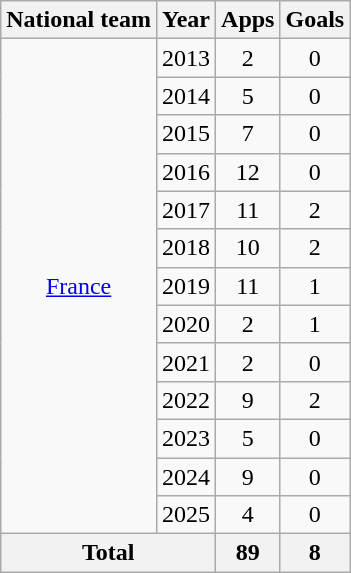<table class="wikitable" style="text-align:center">
<tr>
<th>National team</th>
<th>Year</th>
<th>Apps</th>
<th>Goals</th>
</tr>
<tr>
<td rowspan="13"><a href='#'>France</a></td>
<td>2013</td>
<td>2</td>
<td>0</td>
</tr>
<tr>
<td>2014</td>
<td>5</td>
<td>0</td>
</tr>
<tr>
<td>2015</td>
<td>7</td>
<td>0</td>
</tr>
<tr>
<td>2016</td>
<td>12</td>
<td>0</td>
</tr>
<tr>
<td>2017</td>
<td>11</td>
<td>2</td>
</tr>
<tr>
<td>2018</td>
<td>10</td>
<td>2</td>
</tr>
<tr>
<td>2019</td>
<td>11</td>
<td>1</td>
</tr>
<tr>
<td>2020</td>
<td>2</td>
<td>1</td>
</tr>
<tr>
<td>2021</td>
<td>2</td>
<td>0</td>
</tr>
<tr>
<td>2022</td>
<td>9</td>
<td>2</td>
</tr>
<tr>
<td>2023</td>
<td>5</td>
<td>0</td>
</tr>
<tr>
<td>2024</td>
<td>9</td>
<td>0</td>
</tr>
<tr>
<td>2025</td>
<td>4</td>
<td>0</td>
</tr>
<tr>
<th colspan="2">Total</th>
<th>89</th>
<th>8</th>
</tr>
</table>
